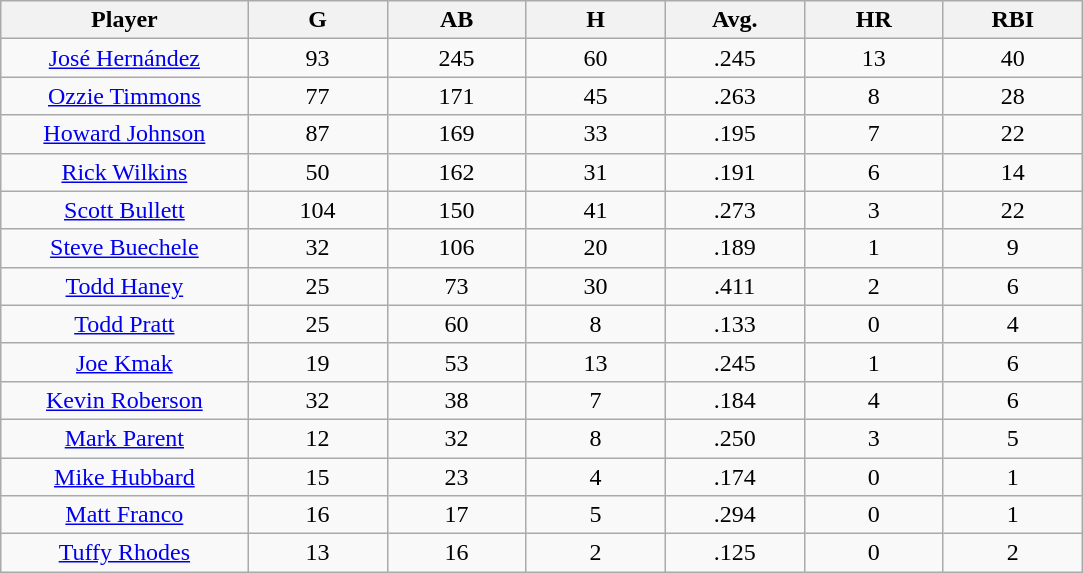<table class="wikitable sortable">
<tr>
<th bgcolor="#DDDDFF" width="16%">Player</th>
<th bgcolor="#DDDDFF" width="9%">G</th>
<th bgcolor="#DDDDFF" width="9%">AB</th>
<th bgcolor="#DDDDFF" width="9%">H</th>
<th bgcolor="#DDDDFF" width="9%">Avg.</th>
<th bgcolor="#DDDDFF" width="9%">HR</th>
<th bgcolor="#DDDDFF" width="9%">RBI</th>
</tr>
<tr align="center">
<td><a href='#'>José Hernández</a></td>
<td>93</td>
<td>245</td>
<td>60</td>
<td>.245</td>
<td>13</td>
<td>40</td>
</tr>
<tr align=center>
<td><a href='#'>Ozzie Timmons</a></td>
<td>77</td>
<td>171</td>
<td>45</td>
<td>.263</td>
<td>8</td>
<td>28</td>
</tr>
<tr align=center>
<td><a href='#'>Howard Johnson</a></td>
<td>87</td>
<td>169</td>
<td>33</td>
<td>.195</td>
<td>7</td>
<td>22</td>
</tr>
<tr align=center>
<td><a href='#'>Rick Wilkins</a></td>
<td>50</td>
<td>162</td>
<td>31</td>
<td>.191</td>
<td>6</td>
<td>14</td>
</tr>
<tr align=center>
<td><a href='#'>Scott Bullett</a></td>
<td>104</td>
<td>150</td>
<td>41</td>
<td>.273</td>
<td>3</td>
<td>22</td>
</tr>
<tr align=center>
<td><a href='#'>Steve Buechele</a></td>
<td>32</td>
<td>106</td>
<td>20</td>
<td>.189</td>
<td>1</td>
<td>9</td>
</tr>
<tr align=center>
<td><a href='#'>Todd Haney</a></td>
<td>25</td>
<td>73</td>
<td>30</td>
<td>.411</td>
<td>2</td>
<td>6</td>
</tr>
<tr align=center>
<td><a href='#'>Todd Pratt</a></td>
<td>25</td>
<td>60</td>
<td>8</td>
<td>.133</td>
<td>0</td>
<td>4</td>
</tr>
<tr align=center>
<td><a href='#'>Joe Kmak</a></td>
<td>19</td>
<td>53</td>
<td>13</td>
<td>.245</td>
<td>1</td>
<td>6</td>
</tr>
<tr align=center>
<td><a href='#'>Kevin Roberson</a></td>
<td>32</td>
<td>38</td>
<td>7</td>
<td>.184</td>
<td>4</td>
<td>6</td>
</tr>
<tr align=center>
<td><a href='#'>Mark Parent</a></td>
<td>12</td>
<td>32</td>
<td>8</td>
<td>.250</td>
<td>3</td>
<td>5</td>
</tr>
<tr align=center>
<td><a href='#'>Mike Hubbard</a></td>
<td>15</td>
<td>23</td>
<td>4</td>
<td>.174</td>
<td>0</td>
<td>1</td>
</tr>
<tr align=center>
<td><a href='#'>Matt Franco</a></td>
<td>16</td>
<td>17</td>
<td>5</td>
<td>.294</td>
<td>0</td>
<td>1</td>
</tr>
<tr align=center>
<td><a href='#'>Tuffy Rhodes</a></td>
<td>13</td>
<td>16</td>
<td>2</td>
<td>.125</td>
<td>0</td>
<td>2</td>
</tr>
</table>
